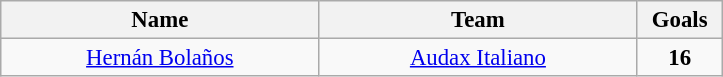<table class="wikitable" style="font-size:95%; text-align:center;">
<tr>
<th width="205">Name</th>
<th width="205">Team</th>
<th width="50">Goals</th>
</tr>
<tr>
<td> <a href='#'>Hernán Bolaños</a></td>
<td><a href='#'>Audax Italiano</a></td>
<td><strong>16</strong></td>
</tr>
</table>
